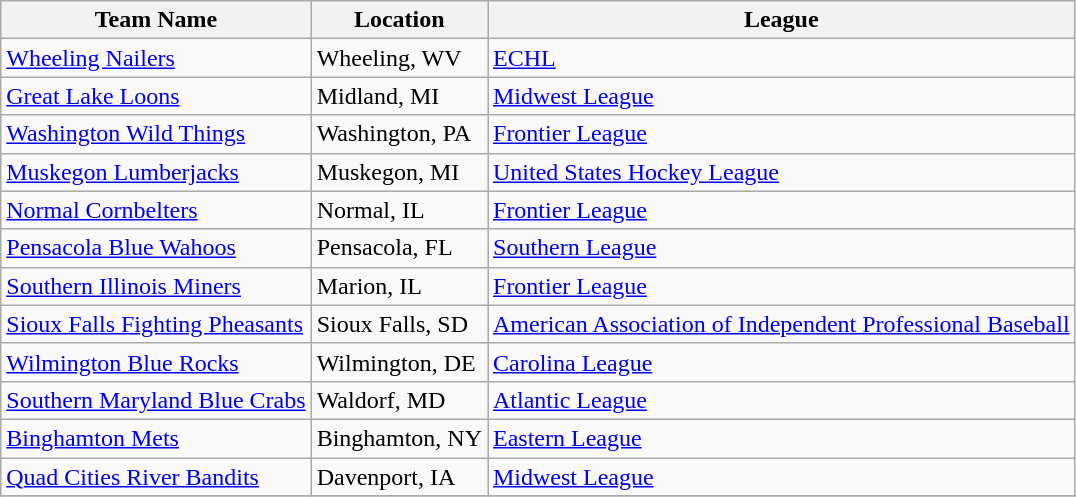<table class="wikitable">
<tr>
<th>Team Name</th>
<th>Location</th>
<th>League</th>
</tr>
<tr>
<td><a href='#'>Wheeling Nailers</a></td>
<td>Wheeling, WV</td>
<td><a href='#'>ECHL</a></td>
</tr>
<tr>
<td><a href='#'>Great Lake Loons</a></td>
<td>Midland, MI</td>
<td><a href='#'>Midwest League</a></td>
</tr>
<tr>
<td><a href='#'>Washington Wild Things</a></td>
<td>Washington, PA</td>
<td><a href='#'>Frontier League</a></td>
</tr>
<tr>
<td><a href='#'>Muskegon Lumberjacks</a></td>
<td>Muskegon, MI</td>
<td><a href='#'>United States Hockey League</a></td>
</tr>
<tr>
<td><a href='#'>Normal Cornbelters</a></td>
<td>Normal, IL</td>
<td><a href='#'>Frontier League</a></td>
</tr>
<tr>
<td><a href='#'>Pensacola Blue Wahoos</a></td>
<td>Pensacola, FL</td>
<td><a href='#'>Southern League</a></td>
</tr>
<tr>
<td><a href='#'>Southern Illinois Miners</a></td>
<td>Marion, IL</td>
<td><a href='#'>Frontier League</a></td>
</tr>
<tr>
<td><a href='#'>Sioux Falls Fighting Pheasants</a></td>
<td>Sioux Falls, SD</td>
<td><a href='#'>American Association of Independent Professional Baseball</a></td>
</tr>
<tr>
<td><a href='#'>Wilmington Blue Rocks</a></td>
<td>Wilmington, DE</td>
<td><a href='#'>Carolina League</a></td>
</tr>
<tr>
<td><a href='#'>Southern Maryland Blue Crabs</a></td>
<td>Waldorf, MD</td>
<td><a href='#'>Atlantic League</a></td>
</tr>
<tr>
<td><a href='#'>Binghamton Mets</a></td>
<td>Binghamton, NY</td>
<td><a href='#'>Eastern League</a></td>
</tr>
<tr>
<td><a href='#'>Quad Cities River Bandits</a></td>
<td>Davenport, IA</td>
<td><a href='#'>Midwest League</a></td>
</tr>
<tr>
</tr>
</table>
